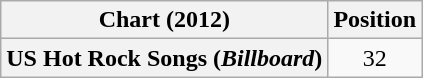<table class="wikitable plainrowheaders">
<tr>
<th align="left">Chart (2012)</th>
<th align="center">Position<br></th>
</tr>
<tr>
<th scope="row">US Hot Rock Songs (<em>Billboard</em>)</th>
<td align="center">32</td>
</tr>
</table>
